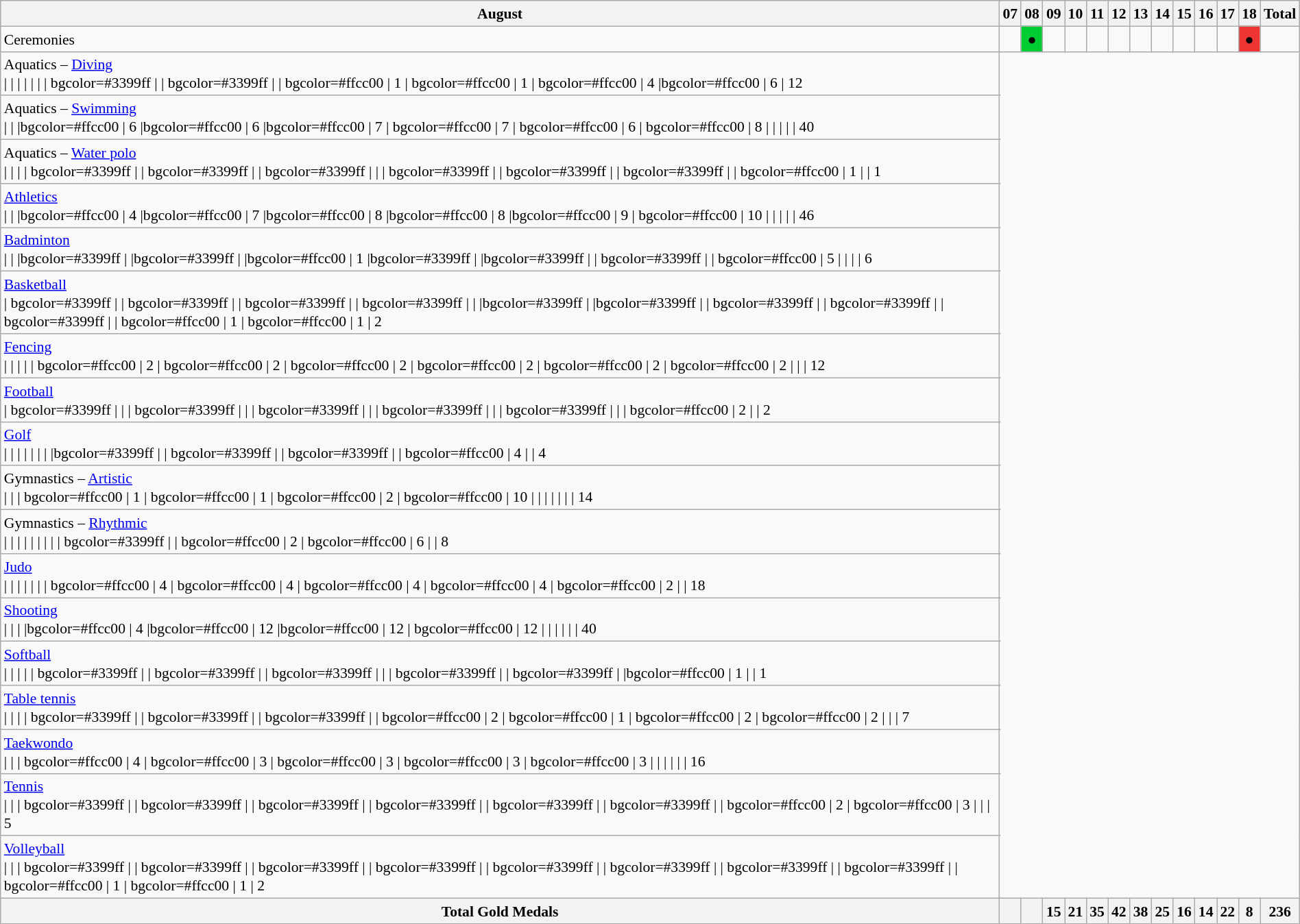<table class="wikitable" style="margin:0.5em auto; font-size:90%; line-height:1.25em">
<tr>
<th colspan=2>August</th>
<th>07</th>
<th>08</th>
<th>09</th>
<th>10</th>
<th>11</th>
<th>12</th>
<th>13</th>
<th>14</th>
<th>15</th>
<th>16</th>
<th>17</th>
<th>18</th>
<th>Total</th>
</tr>
<tr>
<td colspan=2>Ceremonies</td>
<td></td>
<td bgcolor=#00cc33 align=center>●</td>
<td></td>
<td></td>
<td></td>
<td></td>
<td></td>
<td></td>
<td></td>
<td></td>
<td></td>
<td bgcolor=#ee3333 align=center>●</td>
<td></td>
</tr>
<tr align=center>
<td colspan=2 align=left>Aquatics – <a href='#'>Diving</a><br> |
 |
 |
 |
 | 
 | 
 | bgcolor=#3399ff |
 | bgcolor=#3399ff |
 | bgcolor=#ffcc00 | 1
 | bgcolor=#ffcc00 | 1
 | bgcolor=#ffcc00 | 4
 |bgcolor=#ffcc00 | 6
  | 12</td>
</tr>
<tr align=center>
<td colspan=2 align=left>Aquatics – <a href='#'>Swimming</a><br> |
 |
 |bgcolor=#ffcc00 | 6
 |bgcolor=#ffcc00 | 6
 |bgcolor=#ffcc00 | 7
 | bgcolor=#ffcc00 | 7
 | bgcolor=#ffcc00 | 6
 | bgcolor=#ffcc00 | 8
 | 
 | 
 | 
 | 
  | 40</td>
</tr>
<tr align=center>
<td colspan=2 align=left>Aquatics – <a href='#'>Water polo</a><br> | 
 | 
 | 
 | bgcolor=#3399ff |
 | bgcolor=#3399ff |
 | bgcolor=#3399ff |
 | 
 | bgcolor=#3399ff |
 | bgcolor=#3399ff |
 | bgcolor=#3399ff |
 | bgcolor=#ffcc00 | 1
 | 
  | 1</td>
</tr>
<tr align=center>
<td colspan=2 align=left><a href='#'>Athletics</a><br> |
 |
 |bgcolor=#ffcc00 | 4
 |bgcolor=#ffcc00 | 7
 |bgcolor=#ffcc00 | 8
 |bgcolor=#ffcc00 | 8
 |bgcolor=#ffcc00 | 9
 | bgcolor=#ffcc00 | 10
 | 
 | 
 | 
 | 
  | 46</td>
</tr>
<tr align=center>
<td colspan=2 align=left><a href='#'>Badminton</a><br> |
 |
 |bgcolor=#3399ff |
 |bgcolor=#3399ff |
 |bgcolor=#ffcc00 | 1
 |bgcolor=#3399ff |
 |bgcolor=#3399ff |
 | bgcolor=#3399ff |
 | bgcolor=#ffcc00 | 5
 | 
 | 
 | 
  | 6</td>
</tr>
<tr align=center>
<td colspan=2 align=left><a href='#'>Basketball</a><br> | bgcolor=#3399ff |
 | bgcolor=#3399ff |
 | bgcolor=#3399ff |
 | bgcolor=#3399ff |
 | 
 |bgcolor=#3399ff |
 |bgcolor=#3399ff |
 | bgcolor=#3399ff |
 | bgcolor=#3399ff |
 | bgcolor=#3399ff |
 | bgcolor=#ffcc00 | 1
 | bgcolor=#ffcc00 | 1
  | 2</td>
</tr>
<tr align=center>
<td colspan=2 align=left><a href='#'>Fencing</a><br> |
 |
 |
 |
 | bgcolor=#ffcc00 | 2
 | bgcolor=#ffcc00 | 2
 | bgcolor=#ffcc00 | 2
 | bgcolor=#ffcc00 | 2
 | bgcolor=#ffcc00 | 2
 | bgcolor=#ffcc00 | 2
 |
 |
  | 12</td>
</tr>
<tr align=center>
<td colspan=2 align=left><a href='#'>Football</a><br> | bgcolor=#3399ff |
 |
 | bgcolor=#3399ff |
 | 
 | bgcolor=#3399ff |
 | 
 | bgcolor=#3399ff |
 |
 | bgcolor=#3399ff |
 |
 | bgcolor=#ffcc00 | 2
 |
  | 2</td>
</tr>
<tr align=center>
<td colspan=2 align=left><a href='#'>Golf</a><br> |
 |
 |
 |
 |
 |
 |
 |bgcolor=#3399ff |
 | bgcolor=#3399ff |
 | bgcolor=#3399ff |
 | bgcolor=#ffcc00 | 4
 |
  | 4</td>
</tr>
<tr align=center>
<td colspan=2 align=left>Gymnastics – <a href='#'>Artistic</a><br> |
 |
 | bgcolor=#ffcc00 | 1
 | bgcolor=#ffcc00 | 1
 | bgcolor=#ffcc00 | 2
 | bgcolor=#ffcc00 | 10
 |
 |
 |
 |
 |
 |
  | 14</td>
</tr>
<tr align=center>
<td colspan=2 align=left>Gymnastics – <a href='#'>Rhythmic</a><br> |
 |
 |
 |
 |
 |
 |
 |
 | bgcolor=#3399ff |
 | bgcolor=#ffcc00 | 2
 | bgcolor=#ffcc00 | 6
 |
  | 8</td>
</tr>
<tr align=center>
<td colspan=2 align=left><a href='#'>Judo</a><br> |
 |
 |
 |
 |
 |
 | bgcolor=#ffcc00 | 4
 | bgcolor=#ffcc00 | 4
 | bgcolor=#ffcc00 | 4
 | bgcolor=#ffcc00 | 4
 | bgcolor=#ffcc00 | 2
 |
  | 18</td>
</tr>
<tr align=center>
<td colspan=2 align=left><a href='#'>Shooting</a><br> |
 |
 |
 |bgcolor=#ffcc00 | 4
 |bgcolor=#ffcc00 | 12
 |bgcolor=#ffcc00 | 12
 | bgcolor=#ffcc00 | 12
 | 
 | 
 | 
 | 
 |
  | 40</td>
</tr>
<tr align=center>
<td colspan=2 align=left><a href='#'>Softball</a><br> |
 |
 | 
 | 
 | bgcolor=#3399ff |
 | bgcolor=#3399ff |
 | bgcolor=#3399ff |
 | 
 | bgcolor=#3399ff |
 | bgcolor=#3399ff |
 |bgcolor=#ffcc00 | 1
 |
  | 1</td>
</tr>
<tr align=center>
<td colspan=2 align=left><a href='#'>Table tennis</a><br> |
 |
 | 
 | bgcolor=#3399ff |
 | bgcolor=#3399ff |
 | bgcolor=#3399ff |
 | bgcolor=#ffcc00 | 2
 | bgcolor=#ffcc00 | 1
 | bgcolor=#ffcc00 | 2
 | bgcolor=#ffcc00 | 2
 |
 |
  | 7</td>
</tr>
<tr align=center>
<td colspan=2 align=left><a href='#'>Taekwondo</a><br> |
 | 
 | bgcolor=#ffcc00 | 4
 | bgcolor=#ffcc00 | 3
 | bgcolor=#ffcc00 | 3
 | bgcolor=#ffcc00 | 3
 | bgcolor=#ffcc00 | 3
 |
 |
 |
 |
 |
  | 16</td>
</tr>
<tr align=center>
<td colspan=2 align=left><a href='#'>Tennis</a><br> |
 | 
 | bgcolor=#3399ff |
 | bgcolor=#3399ff |
 | bgcolor=#3399ff |
 | bgcolor=#3399ff |
 | bgcolor=#3399ff |
 | bgcolor=#3399ff |
 | bgcolor=#ffcc00 | 2
 | bgcolor=#ffcc00 | 3
 |
 |
  | 5</td>
</tr>
<tr align=center>
<td colspan=2 align=left><a href='#'>Volleyball</a><br> |
 |
 | bgcolor=#3399ff |
 | bgcolor=#3399ff |
 | bgcolor=#3399ff |
 | bgcolor=#3399ff |
 | bgcolor=#3399ff |
 | bgcolor=#3399ff |
 | bgcolor=#3399ff |
 | bgcolor=#3399ff |
 | bgcolor=#ffcc00 | 1
 | bgcolor=#ffcc00 | 1
 | 2</td>
</tr>
<tr>
<th colspan=2>Total Gold Medals</th>
<th></th>
<th></th>
<th>15</th>
<th>21</th>
<th>35</th>
<th>42</th>
<th>38</th>
<th>25</th>
<th>16</th>
<th>14</th>
<th>22</th>
<th>8</th>
<th>236</th>
</tr>
</table>
